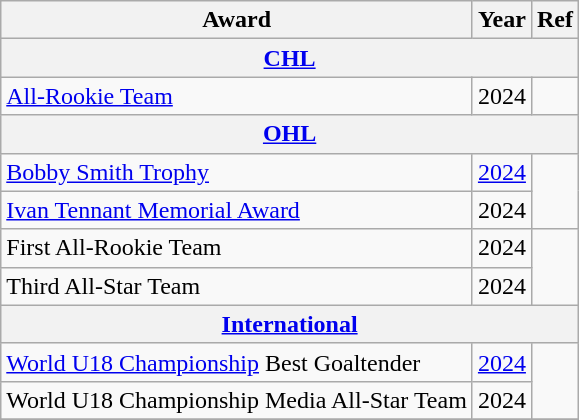<table class="wikitable">
<tr>
<th>Award</th>
<th>Year</th>
<th>Ref</th>
</tr>
<tr>
<th colspan="4"><a href='#'>CHL</a></th>
</tr>
<tr>
<td><a href='#'>All-Rookie Team</a></td>
<td>2024</td>
<td></td>
</tr>
<tr>
<th colspan="4"><a href='#'>OHL</a></th>
</tr>
<tr>
<td><a href='#'>Bobby Smith Trophy</a></td>
<td><a href='#'>2024</a></td>
<td rowspan="2"></td>
</tr>
<tr>
<td><a href='#'>Ivan Tennant Memorial Award</a></td>
<td>2024</td>
</tr>
<tr>
<td>First All-Rookie Team</td>
<td>2024</td>
<td rowspan="2"></td>
</tr>
<tr>
<td>Third All-Star Team</td>
<td>2024</td>
</tr>
<tr>
<th colspan="4"><a href='#'>International</a></th>
</tr>
<tr>
<td><a href='#'>World U18 Championship</a> Best Goaltender</td>
<td><a href='#'>2024</a></td>
<td rowspan="2"></td>
</tr>
<tr>
<td>World U18 Championship Media All-Star Team</td>
<td>2024</td>
</tr>
<tr>
</tr>
</table>
